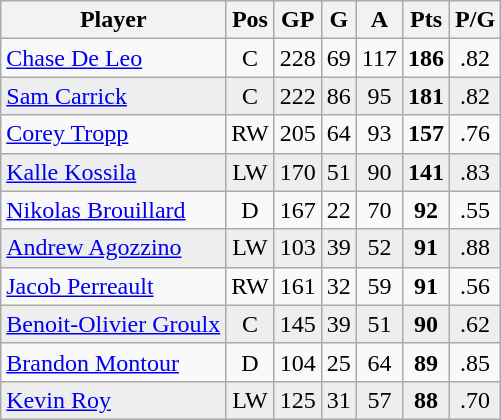<table class="wikitable">
<tr>
<th>Player</th>
<th>Pos</th>
<th>GP</th>
<th>G</th>
<th>A</th>
<th>Pts</th>
<th>P/G</th>
</tr>
<tr align="center">
<td align="left"><a href='#'>Chase De Leo</a></td>
<td>C</td>
<td>228</td>
<td>69</td>
<td>117</td>
<td><strong>186</strong></td>
<td>.82</td>
</tr>
<tr align="center"  bgcolor="#eeeeee">
<td align="left"><a href='#'>Sam Carrick</a></td>
<td>C</td>
<td>222</td>
<td>86</td>
<td>95</td>
<td><strong>181</strong></td>
<td>.82</td>
</tr>
<tr align="center">
<td align="left"><a href='#'>Corey Tropp</a></td>
<td>RW</td>
<td>205</td>
<td>64</td>
<td>93</td>
<td><strong>157</strong></td>
<td>.76</td>
</tr>
<tr align="center" bgcolor="#eeeeee">
<td align="left"><a href='#'>Kalle Kossila</a></td>
<td>LW</td>
<td>170</td>
<td>51</td>
<td>90</td>
<td><strong>141</strong></td>
<td>.83</td>
</tr>
<tr align="center">
<td align="left"><a href='#'>Nikolas Brouillard</a></td>
<td>D</td>
<td>167</td>
<td>22</td>
<td>70</td>
<td><strong>92</strong></td>
<td>.55</td>
</tr>
<tr align="center" bgcolor="#eeeeee">
<td align="left"><a href='#'>Andrew Agozzino</a></td>
<td>LW</td>
<td>103</td>
<td>39</td>
<td>52</td>
<td><strong>91</strong></td>
<td>.88</td>
</tr>
<tr align="center">
<td align="left"><a href='#'>Jacob Perreault</a></td>
<td>RW</td>
<td>161</td>
<td>32</td>
<td>59</td>
<td><strong>91</strong></td>
<td>.56</td>
</tr>
<tr align="center" bgcolor="#eeeeee">
<td align="left"><a href='#'>Benoit-Olivier Groulx</a></td>
<td>C</td>
<td>145</td>
<td>39</td>
<td>51</td>
<td><strong>90</strong></td>
<td>.62</td>
</tr>
<tr align="center">
<td align="left"><a href='#'>Brandon Montour</a></td>
<td>D</td>
<td>104</td>
<td>25</td>
<td>64</td>
<td><strong>89</strong></td>
<td>.85</td>
</tr>
<tr align="center"  bgcolor="#eeeeee">
<td align="left"><a href='#'>Kevin Roy</a></td>
<td>LW</td>
<td>125</td>
<td>31</td>
<td>57</td>
<td><strong>88</strong></td>
<td>.70</td>
</tr>
</table>
